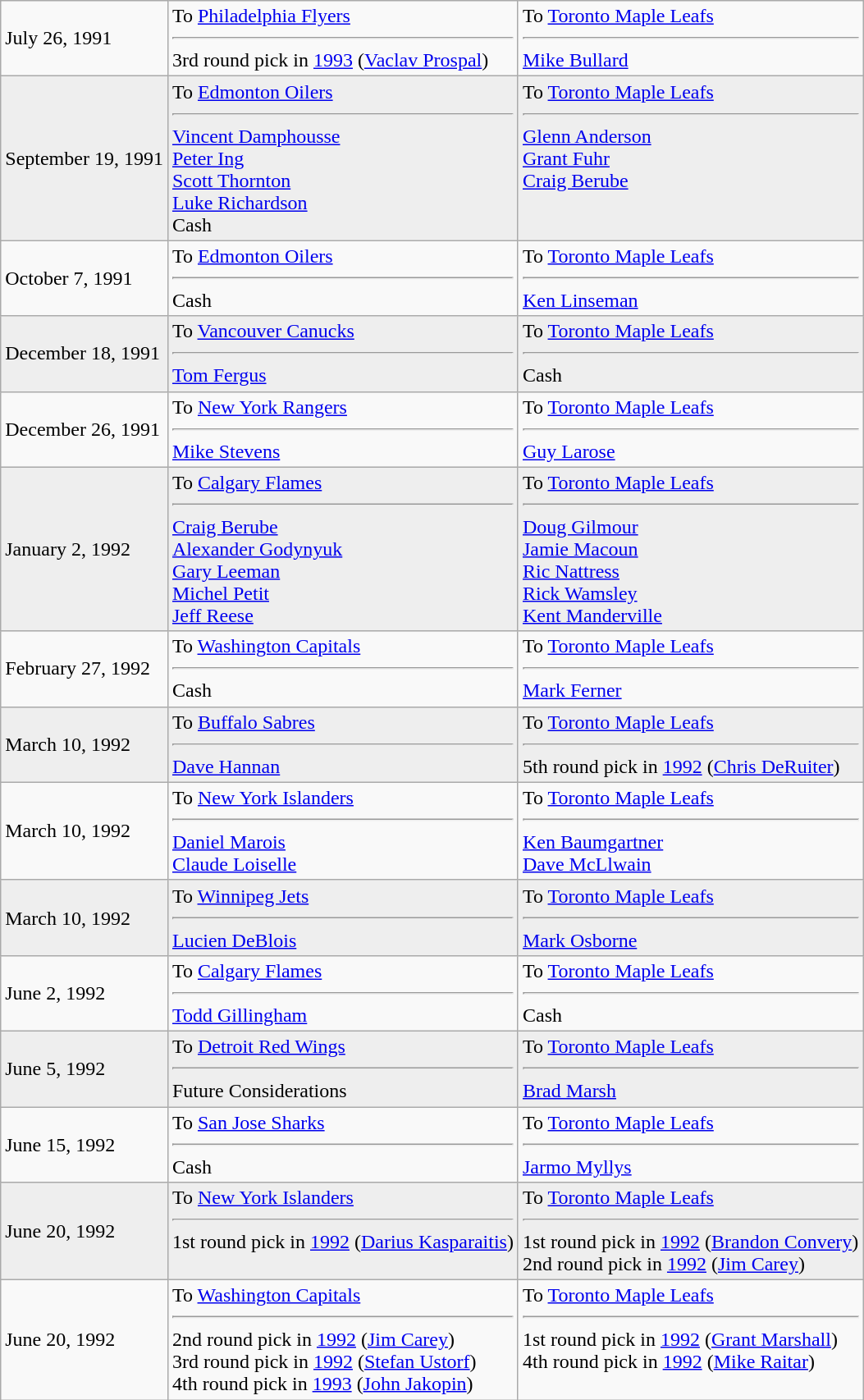<table class="wikitable">
<tr>
<td>July 26, 1991</td>
<td valign="top">To <a href='#'>Philadelphia Flyers</a><hr>3rd round pick in <a href='#'>1993</a> (<a href='#'>Vaclav Prospal</a>)</td>
<td valign="top">To <a href='#'>Toronto Maple Leafs</a><hr><a href='#'>Mike Bullard</a></td>
</tr>
<tr style="background:#eee;">
<td>September 19, 1991</td>
<td valign="top">To <a href='#'>Edmonton Oilers</a><hr><a href='#'>Vincent Damphousse</a> <br> <a href='#'>Peter Ing</a> <br> <a href='#'>Scott Thornton</a> <br> <a href='#'>Luke Richardson</a> <br> Cash</td>
<td valign="top">To <a href='#'>Toronto Maple Leafs</a><hr><a href='#'>Glenn Anderson</a> <br> <a href='#'>Grant Fuhr</a> <br> <a href='#'>Craig Berube</a></td>
</tr>
<tr>
<td>October 7, 1991</td>
<td valign="top">To <a href='#'>Edmonton Oilers</a><hr>Cash</td>
<td valign="top">To <a href='#'>Toronto Maple Leafs</a><hr><a href='#'>Ken Linseman</a></td>
</tr>
<tr style="background:#eee;">
<td>December 18, 1991</td>
<td valign="top">To <a href='#'>Vancouver Canucks</a><hr><a href='#'>Tom Fergus</a></td>
<td valign="top">To <a href='#'>Toronto Maple Leafs</a><hr>Cash</td>
</tr>
<tr>
<td>December 26, 1991</td>
<td valign="top">To <a href='#'>New York Rangers</a><hr><a href='#'>Mike Stevens</a></td>
<td valign="top">To <a href='#'>Toronto Maple Leafs</a><hr><a href='#'>Guy Larose</a></td>
</tr>
<tr style="background:#eee;">
<td>January 2, 1992</td>
<td valign="top">To <a href='#'>Calgary Flames</a><hr><a href='#'>Craig Berube</a> <br> <a href='#'>Alexander Godynyuk</a> <br> <a href='#'>Gary Leeman</a> <br> <a href='#'>Michel Petit</a> <br> <a href='#'>Jeff Reese</a></td>
<td valign="top">To <a href='#'>Toronto Maple Leafs</a><hr><a href='#'>Doug Gilmour</a> <br> <a href='#'>Jamie Macoun</a> <br> <a href='#'>Ric Nattress</a> <br> <a href='#'>Rick Wamsley</a> <br> <a href='#'>Kent Manderville</a></td>
</tr>
<tr>
<td>February 27, 1992</td>
<td valign="top">To <a href='#'>Washington Capitals</a><hr>Cash</td>
<td valign="top">To <a href='#'>Toronto Maple Leafs</a><hr><a href='#'>Mark Ferner</a></td>
</tr>
<tr style="background:#eee;">
<td>March 10, 1992</td>
<td valign="top">To <a href='#'>Buffalo Sabres</a><hr><a href='#'>Dave Hannan</a></td>
<td valign="top">To <a href='#'>Toronto Maple Leafs</a><hr>5th round pick in <a href='#'>1992</a> (<a href='#'>Chris DeRuiter</a>)</td>
</tr>
<tr>
<td>March 10, 1992</td>
<td valign="top">To <a href='#'>New York Islanders</a><hr><a href='#'>Daniel Marois</a> <br> <a href='#'>Claude Loiselle</a></td>
<td valign="top">To <a href='#'>Toronto Maple Leafs</a><hr><a href='#'>Ken Baumgartner</a> <br> <a href='#'>Dave McLlwain</a></td>
</tr>
<tr style="background:#eee;">
<td>March 10, 1992</td>
<td valign="top">To <a href='#'>Winnipeg Jets</a><hr><a href='#'>Lucien DeBlois</a></td>
<td valign="top">To <a href='#'>Toronto Maple Leafs</a><hr><a href='#'>Mark Osborne</a></td>
</tr>
<tr>
<td>June 2, 1992</td>
<td valign="top">To <a href='#'>Calgary Flames</a><hr><a href='#'>Todd Gillingham</a></td>
<td valign="top">To <a href='#'>Toronto Maple Leafs</a><hr>Cash</td>
</tr>
<tr style="background:#eee;">
<td>June 5, 1992</td>
<td valign="top">To <a href='#'>Detroit Red Wings</a><hr>Future Considerations</td>
<td valign="top">To <a href='#'>Toronto Maple Leafs</a><hr><a href='#'>Brad Marsh</a></td>
</tr>
<tr>
<td>June 15, 1992</td>
<td valign="top">To <a href='#'>San Jose Sharks</a><hr>Cash</td>
<td valign="top">To <a href='#'>Toronto Maple Leafs</a><hr><a href='#'>Jarmo Myllys</a></td>
</tr>
<tr style="background:#eee;">
<td>June 20, 1992</td>
<td valign="top">To <a href='#'>New York Islanders</a><hr>1st round pick in <a href='#'>1992</a> (<a href='#'>Darius Kasparaitis</a>)</td>
<td valign="top">To <a href='#'>Toronto Maple Leafs</a><hr>1st round pick in <a href='#'>1992</a> (<a href='#'>Brandon Convery</a>) <br> 2nd round pick in <a href='#'>1992</a> (<a href='#'>Jim Carey</a>)</td>
</tr>
<tr>
<td>June 20, 1992</td>
<td valign="top">To <a href='#'>Washington Capitals</a><hr>2nd round pick in <a href='#'>1992</a> (<a href='#'>Jim Carey</a>) <br> 3rd round pick in <a href='#'>1992</a> (<a href='#'>Stefan Ustorf</a>) <br> 4th round pick in <a href='#'>1993</a> (<a href='#'>John Jakopin</a>)</td>
<td valign="top">To <a href='#'>Toronto Maple Leafs</a><hr>1st round pick in <a href='#'>1992</a> (<a href='#'>Grant Marshall</a>) <br> 4th round pick in <a href='#'>1992</a> (<a href='#'>Mike Raitar</a>)</td>
</tr>
</table>
